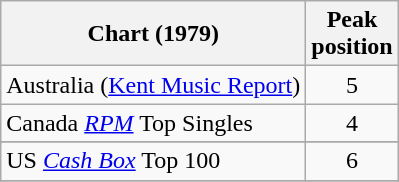<table class="wikitable sortable">
<tr>
<th>Chart (1979)</th>
<th>Peak<br>position</th>
</tr>
<tr>
<td>Australia (<a href='#'>Kent Music Report</a>)</td>
<td style="text-align:center;">5</td>
</tr>
<tr>
<td>Canada <em><a href='#'>RPM</a></em> Top Singles</td>
<td style="text-align:center;">4</td>
</tr>
<tr>
</tr>
<tr>
</tr>
<tr>
</tr>
<tr>
</tr>
<tr>
<td>US <a href='#'><em>Cash Box</em></a> Top 100</td>
<td style="text-align:center;">6</td>
</tr>
<tr>
</tr>
</table>
